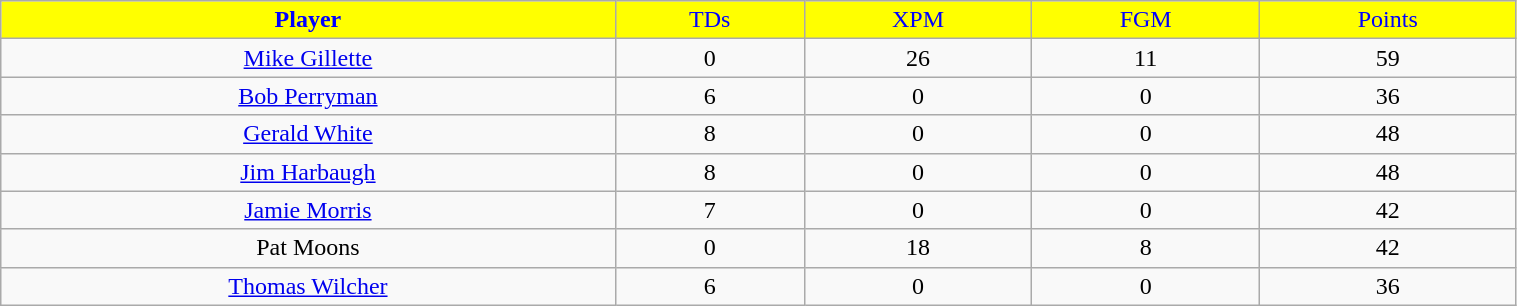<table class="wikitable" width="80%">
<tr align="center"  style="background:yellow;color:blue;">
<td><strong>Player</strong></td>
<td>TDs</td>
<td>XPM</td>
<td>FGM</td>
<td>Points</td>
</tr>
<tr align="center" bgcolor="">
<td><a href='#'>Mike Gillette</a></td>
<td>0</td>
<td>26</td>
<td>11</td>
<td>59</td>
</tr>
<tr align="center" bgcolor="">
<td><a href='#'>Bob Perryman</a></td>
<td>6</td>
<td>0</td>
<td>0</td>
<td>36</td>
</tr>
<tr align="center" bgcolor="">
<td><a href='#'>Gerald White</a></td>
<td>8</td>
<td>0</td>
<td>0</td>
<td>48</td>
</tr>
<tr align="center" bgcolor="">
<td><a href='#'>Jim Harbaugh</a></td>
<td>8</td>
<td>0</td>
<td>0</td>
<td>48</td>
</tr>
<tr align="center" bgcolor="">
<td><a href='#'>Jamie Morris</a></td>
<td>7</td>
<td>0</td>
<td>0</td>
<td>42</td>
</tr>
<tr align="center" bgcolor="">
<td>Pat Moons</td>
<td>0</td>
<td>18</td>
<td>8</td>
<td>42</td>
</tr>
<tr align="center" bgcolor="">
<td><a href='#'>Thomas Wilcher</a></td>
<td>6</td>
<td>0</td>
<td>0</td>
<td>36</td>
</tr>
</table>
